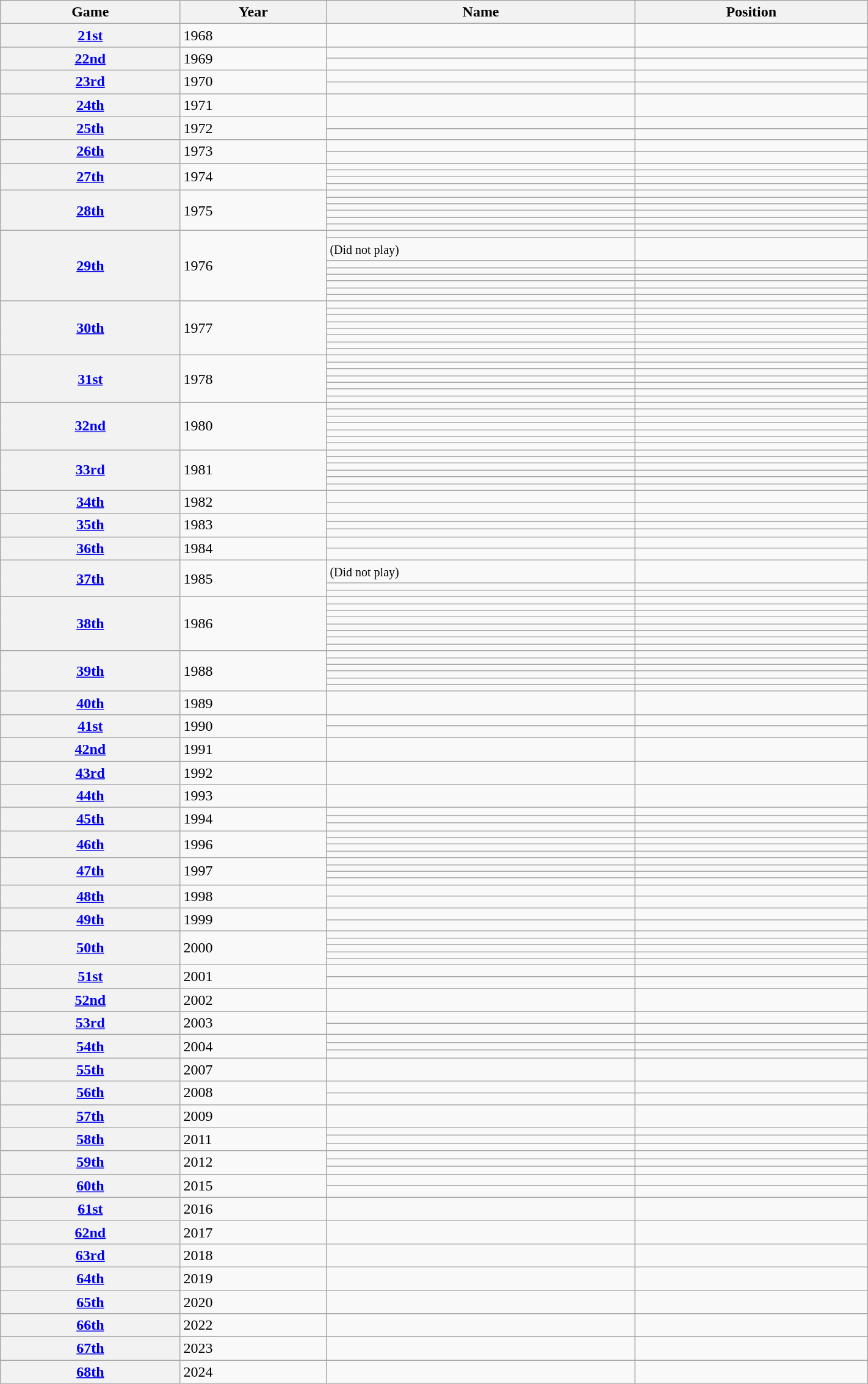<table class="wikitable sortable" width="75%">
<tr>
<th scope="col">Game</th>
<th scope="col">Year</th>
<th scope="col">Name</th>
<th scope="col">Position</th>
</tr>
<tr>
<th scope="row"><a href='#'>21st</a></th>
<td>1968</td>
<td></td>
<td></td>
</tr>
<tr>
<th scope="row" rowspan="2"><a href='#'>22nd</a></th>
<td rowspan="2">1969</td>
<td></td>
<td></td>
</tr>
<tr>
<td></td>
<td></td>
</tr>
<tr>
<th scope="row" rowspan="2"><a href='#'>23rd</a></th>
<td rowspan="2">1970</td>
<td></td>
<td></td>
</tr>
<tr>
<td></td>
<td></td>
</tr>
<tr>
<th scope="row"><a href='#'>24th</a></th>
<td>1971</td>
<td></td>
<td></td>
</tr>
<tr>
<th scope="row" rowspan="2"><a href='#'>25th</a></th>
<td rowspan="2">1972</td>
<td></td>
<td></td>
</tr>
<tr>
<td></td>
<td></td>
</tr>
<tr>
<th scope="row" rowspan="2"><a href='#'>26th</a></th>
<td rowspan="2">1973</td>
<td></td>
<td></td>
</tr>
<tr>
<td></td>
<td></td>
</tr>
<tr>
<th scope="row" rowspan="4"><a href='#'>27th</a></th>
<td rowspan="4">1974</td>
<td></td>
<td></td>
</tr>
<tr>
<td></td>
<td></td>
</tr>
<tr>
<td></td>
<td></td>
</tr>
<tr>
<td></td>
<td></td>
</tr>
<tr>
<th scope="row" rowspan="6"><a href='#'>28th</a></th>
<td rowspan="6">1975</td>
<td></td>
<td></td>
</tr>
<tr>
<td></td>
<td></td>
</tr>
<tr>
<td></td>
<td></td>
</tr>
<tr>
<td></td>
<td></td>
</tr>
<tr>
<td></td>
<td></td>
</tr>
<tr>
<td></td>
<td></td>
</tr>
<tr>
<th scope="row" rowspan="8"><a href='#'>29th</a></th>
<td rowspan="8">1976</td>
<td></td>
<td></td>
</tr>
<tr>
<td> <small>(Did not play)</small></td>
<td></td>
</tr>
<tr>
<td></td>
<td></td>
</tr>
<tr>
<td></td>
<td></td>
</tr>
<tr>
<td></td>
<td></td>
</tr>
<tr>
<td></td>
<td></td>
</tr>
<tr>
<td></td>
<td></td>
</tr>
<tr>
<td></td>
<td></td>
</tr>
<tr>
<th scope="row" rowspan="8"><a href='#'>30th</a></th>
<td rowspan="8">1977</td>
<td></td>
<td></td>
</tr>
<tr>
<td></td>
<td></td>
</tr>
<tr>
<td></td>
<td></td>
</tr>
<tr>
<td></td>
<td></td>
</tr>
<tr>
<td></td>
<td></td>
</tr>
<tr>
<td></td>
<td></td>
</tr>
<tr>
<td></td>
<td></td>
</tr>
<tr>
<td></td>
<td></td>
</tr>
<tr>
<th scope="row" rowspan="7"><a href='#'>31st</a></th>
<td rowspan="7">1978</td>
<td></td>
<td></td>
</tr>
<tr>
<td></td>
<td></td>
</tr>
<tr>
<td></td>
<td></td>
</tr>
<tr>
<td></td>
<td></td>
</tr>
<tr>
<td></td>
<td></td>
</tr>
<tr>
<td></td>
<td></td>
</tr>
<tr>
<td></td>
<td></td>
</tr>
<tr>
<th scope="row" rowspan="7"><a href='#'>32nd</a></th>
<td rowspan="7">1980</td>
<td></td>
<td></td>
</tr>
<tr>
<td></td>
<td></td>
</tr>
<tr>
<td></td>
<td></td>
</tr>
<tr>
<td></td>
<td></td>
</tr>
<tr>
<td></td>
<td></td>
</tr>
<tr>
<td></td>
<td></td>
</tr>
<tr>
<td></td>
<td></td>
</tr>
<tr>
<th scope="row" rowspan="6"><a href='#'>33rd</a></th>
<td rowspan="6">1981</td>
<td></td>
<td></td>
</tr>
<tr>
<td></td>
<td></td>
</tr>
<tr>
<td></td>
<td></td>
</tr>
<tr>
<td></td>
<td></td>
</tr>
<tr>
<td></td>
<td></td>
</tr>
<tr>
<td></td>
<td></td>
</tr>
<tr>
<th scope="row" rowspan="2"><a href='#'>34th</a></th>
<td rowspan="2">1982</td>
<td></td>
<td></td>
</tr>
<tr>
<td></td>
<td></td>
</tr>
<tr>
<th scope="row" rowspan="3"><a href='#'>35th</a></th>
<td rowspan="3">1983</td>
<td></td>
<td></td>
</tr>
<tr>
<td></td>
<td></td>
</tr>
<tr>
<td></td>
<td></td>
</tr>
<tr>
<th scope="row" rowspan="2"><a href='#'>36th</a></th>
<td rowspan="2">1984</td>
<td></td>
<td></td>
</tr>
<tr>
<td></td>
<td></td>
</tr>
<tr>
<th scope="row" rowspan="3"><a href='#'>37th</a></th>
<td rowspan="3">1985</td>
<td> <small>(Did not play)</small></td>
<td></td>
</tr>
<tr>
<td></td>
<td></td>
</tr>
<tr>
<td></td>
<td></td>
</tr>
<tr>
<th scope="row" rowspan="8"><a href='#'>38th</a></th>
<td rowspan="8">1986</td>
<td></td>
<td></td>
</tr>
<tr>
<td></td>
<td></td>
</tr>
<tr>
<td></td>
<td></td>
</tr>
<tr>
<td></td>
<td></td>
</tr>
<tr>
<td></td>
<td></td>
</tr>
<tr>
<td></td>
<td></td>
</tr>
<tr>
<td></td>
<td></td>
</tr>
<tr>
<td></td>
<td></td>
</tr>
<tr>
<th scope="row" rowspan="6"><a href='#'>39th</a></th>
<td rowspan="6">1988</td>
<td></td>
<td></td>
</tr>
<tr>
<td></td>
<td></td>
</tr>
<tr>
<td></td>
<td></td>
</tr>
<tr>
<td></td>
<td></td>
</tr>
<tr>
<td></td>
<td></td>
</tr>
<tr>
<td></td>
<td></td>
</tr>
<tr>
<th scope="row"><a href='#'>40th</a></th>
<td>1989</td>
<td></td>
<td></td>
</tr>
<tr>
<th scope="row" rowspan="2"><a href='#'>41st</a></th>
<td rowspan="2">1990</td>
<td></td>
<td></td>
</tr>
<tr>
<td></td>
<td></td>
</tr>
<tr>
<th scope="row"><a href='#'>42nd</a></th>
<td>1991</td>
<td></td>
<td></td>
</tr>
<tr>
<th scope="row"><a href='#'>43rd</a></th>
<td>1992</td>
<td></td>
<td></td>
</tr>
<tr>
<th scope="row"><a href='#'>44th</a></th>
<td>1993</td>
<td></td>
<td></td>
</tr>
<tr>
<th scope="row" rowspan="3"><a href='#'>45th</a></th>
<td rowspan="3">1994</td>
<td></td>
<td></td>
</tr>
<tr>
<td></td>
<td></td>
</tr>
<tr>
<td></td>
<td></td>
</tr>
<tr>
<th scope="row" rowspan="4"><a href='#'>46th</a></th>
<td rowspan="4">1996</td>
<td></td>
<td></td>
</tr>
<tr>
<td></td>
<td></td>
</tr>
<tr>
<td></td>
<td></td>
</tr>
<tr>
<td></td>
<td></td>
</tr>
<tr>
<th scope="row" rowspan="4"><a href='#'>47th</a></th>
<td rowspan="4">1997</td>
<td></td>
<td></td>
</tr>
<tr>
<td></td>
<td></td>
</tr>
<tr>
<td></td>
<td></td>
</tr>
<tr>
<td></td>
<td></td>
</tr>
<tr>
<th scope="row" rowspan="2"><a href='#'>48th</a></th>
<td rowspan="2">1998</td>
<td></td>
<td></td>
</tr>
<tr>
<td></td>
<td></td>
</tr>
<tr>
<th scope="row" rowspan="2"><a href='#'>49th</a></th>
<td rowspan="2">1999</td>
<td></td>
<td></td>
</tr>
<tr>
<td></td>
<td></td>
</tr>
<tr>
<th scope="row" rowspan="5"><a href='#'>50th</a></th>
<td rowspan="5">2000</td>
<td></td>
<td></td>
</tr>
<tr>
<td></td>
<td></td>
</tr>
<tr>
<td></td>
<td></td>
</tr>
<tr>
<td></td>
<td></td>
</tr>
<tr>
<td></td>
<td></td>
</tr>
<tr>
<th scope="row" rowspan="2"><a href='#'>51st</a></th>
<td rowspan="2">2001</td>
<td></td>
<td></td>
</tr>
<tr>
<td></td>
<td></td>
</tr>
<tr>
<th scope="row"><a href='#'>52nd</a></th>
<td>2002</td>
<td></td>
<td></td>
</tr>
<tr>
<th scope="row" rowspan="2"><a href='#'>53rd</a></th>
<td rowspan="2">2003</td>
<td></td>
<td></td>
</tr>
<tr>
<td></td>
<td></td>
</tr>
<tr>
<th scope="row" rowspan="3"><a href='#'>54th</a></th>
<td rowspan="3">2004</td>
<td></td>
<td></td>
</tr>
<tr>
<td></td>
<td></td>
</tr>
<tr>
<td></td>
<td></td>
</tr>
<tr>
<th scope="row"><a href='#'>55th</a></th>
<td>2007</td>
<td></td>
<td></td>
</tr>
<tr>
<th scope="row" rowspan="2"><a href='#'>56th</a></th>
<td rowspan="2">2008</td>
<td></td>
<td></td>
</tr>
<tr>
<td></td>
<td></td>
</tr>
<tr>
<th scope="row"><a href='#'>57th</a></th>
<td>2009</td>
<td></td>
<td></td>
</tr>
<tr>
<th scope="row" rowspan="3"><a href='#'>58th</a></th>
<td rowspan="3">2011</td>
<td></td>
<td></td>
</tr>
<tr>
<td></td>
<td></td>
</tr>
<tr>
<td></td>
<td></td>
</tr>
<tr>
<th scope="row" rowspan="3"><a href='#'>59th</a></th>
<td rowspan="3">2012</td>
<td></td>
<td></td>
</tr>
<tr>
<td></td>
<td></td>
</tr>
<tr>
<td></td>
<td></td>
</tr>
<tr>
<th scope="row" rowspan="2"><a href='#'>60th</a></th>
<td rowspan="2">2015</td>
<td></td>
<td></td>
</tr>
<tr>
<td></td>
<td></td>
</tr>
<tr>
<th scope="row"><a href='#'>61st</a></th>
<td>2016</td>
<td></td>
<td></td>
</tr>
<tr>
<th scope="row"><a href='#'>62nd</a></th>
<td>2017</td>
<td></td>
<td></td>
</tr>
<tr>
<th scope="row"><a href='#'>63rd</a></th>
<td>2018</td>
<td></td>
<td></td>
</tr>
<tr>
<th scope="row"><a href='#'>64th</a></th>
<td>2019</td>
<td></td>
<td></td>
</tr>
<tr>
<th scope="row"><a href='#'>65th</a></th>
<td>2020</td>
<td></td>
<td></td>
</tr>
<tr>
<th scope="row" =><a href='#'>66th</a></th>
<td>2022</td>
<td></td>
<td></td>
</tr>
<tr>
<th scope="row"><a href='#'>67th</a></th>
<td>2023</td>
<td></td>
<td></td>
</tr>
<tr>
<th scope="row"><a href='#'>68th</a></th>
<td>2024</td>
<td></td>
<td></td>
</tr>
</table>
